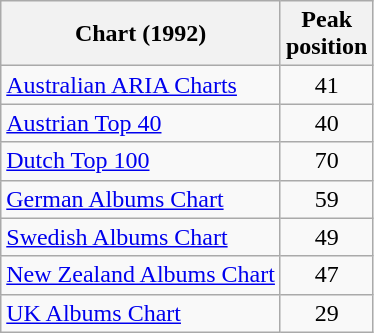<table class="wikitable sortable">
<tr>
<th>Chart (1992)</th>
<th>Peak<br> position</th>
</tr>
<tr>
<td><a href='#'>Australian ARIA Charts</a></td>
<td style="text-align:center;">41</td>
</tr>
<tr>
<td><a href='#'>Austrian Top 40</a></td>
<td style="text-align:center;">40</td>
</tr>
<tr>
<td><a href='#'>Dutch Top 100</a></td>
<td style="text-align:center;">70</td>
</tr>
<tr>
<td><a href='#'>German Albums Chart</a></td>
<td style="text-align:center;">59</td>
</tr>
<tr>
<td><a href='#'>Swedish Albums Chart</a></td>
<td style="text-align:center;">49</td>
</tr>
<tr>
<td><a href='#'>New Zealand Albums Chart</a></td>
<td style="text-align:center;">47</td>
</tr>
<tr>
<td><a href='#'>UK Albums Chart</a></td>
<td style="text-align:center;">29</td>
</tr>
</table>
